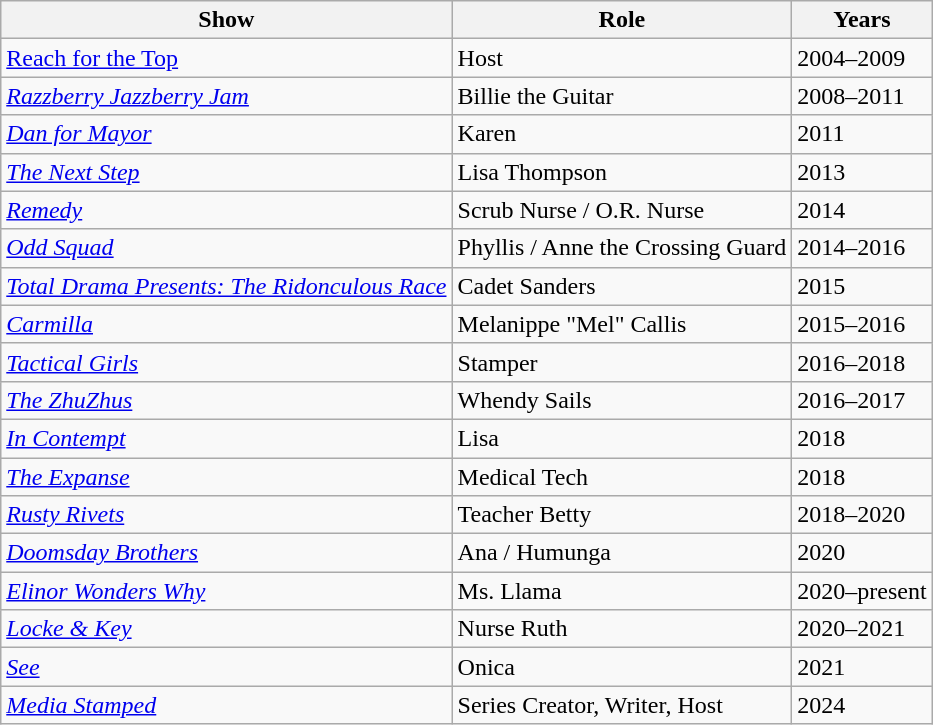<table class="wikitable sortable">
<tr>
<th>Show</th>
<th>Role</th>
<th>Years</th>
</tr>
<tr>
<td><a href='#'>Reach for the Top</a></td>
<td>Host</td>
<td>2004–2009</td>
</tr>
<tr>
<td><em><a href='#'>Razzberry Jazzberry Jam</a></em></td>
<td>Billie the Guitar</td>
<td>2008–2011</td>
</tr>
<tr>
<td><em><a href='#'>Dan for Mayor</a></em></td>
<td>Karen</td>
<td>2011</td>
</tr>
<tr>
<td data-sort-value="Next Step, The"><a href='#'><em>The Next Step</em></a></td>
<td>Lisa Thompson</td>
<td>2013</td>
</tr>
<tr>
<td><a href='#'><em>Remedy</em></a></td>
<td>Scrub Nurse / O.R. Nurse</td>
<td>2014</td>
</tr>
<tr>
<td><em><a href='#'>Odd Squad</a></em></td>
<td>Phyllis / Anne the Crossing Guard</td>
<td>2014–2016</td>
</tr>
<tr>
<td><em><a href='#'>Total Drama Presents: The Ridonculous Race</a></em></td>
<td>Cadet Sanders</td>
<td>2015</td>
</tr>
<tr>
<td><a href='#'><em>Carmilla</em></a></td>
<td>Melanippe "Mel" Callis</td>
<td>2015–2016</td>
</tr>
<tr>
<td><em><a href='#'>Tactical Girls</a></em></td>
<td>Stamper</td>
<td>2016–2018</td>
</tr>
<tr>
<td data-sort-value="ZhuZhus, The"><em><a href='#'>The ZhuZhus</a></em></td>
<td>Whendy Sails</td>
<td>2016–2017</td>
</tr>
<tr>
<td><em><a href='#'>In Contempt</a></em></td>
<td>Lisa</td>
<td>2018</td>
</tr>
<tr>
<td data-sort-value="Expanse, The"><a href='#'><em>The Expanse</em></a></td>
<td>Medical Tech</td>
<td>2018</td>
</tr>
<tr>
<td><em><a href='#'>Rusty Rivets</a></em></td>
<td>Teacher Betty</td>
<td>2018–2020</td>
</tr>
<tr>
<td><em><a href='#'>Doomsday Brothers</a></em></td>
<td>Ana / Humunga</td>
<td>2020</td>
</tr>
<tr>
<td><em><a href='#'>Elinor Wonders Why</a></em></td>
<td>Ms. Llama</td>
<td>2020–present</td>
</tr>
<tr>
<td><em><a href='#'>Locke & Key</a></em></td>
<td>Nurse Ruth</td>
<td>2020–2021</td>
</tr>
<tr>
<td><a href='#'><em>See</em></a></td>
<td>Onica</td>
<td>2021</td>
</tr>
<tr>
<td><a href='#'><em>Media Stamped</em></a></td>
<td>Series Creator, Writer, Host</td>
<td>2024</td>
</tr>
</table>
